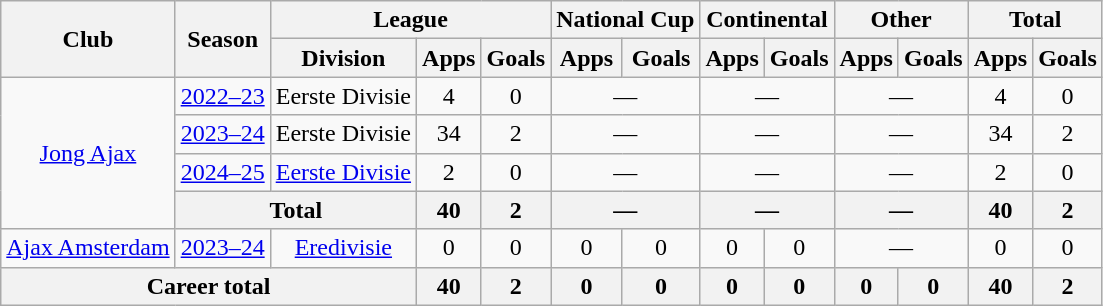<table class="wikitable" style="text-align:center">
<tr>
<th rowspan=2>Club</th>
<th rowspan=2>Season</th>
<th colspan=3>League</th>
<th colspan=2>National Cup</th>
<th colspan=2>Continental</th>
<th colspan=2>Other</th>
<th colspan=2>Total</th>
</tr>
<tr>
<th>Division</th>
<th>Apps</th>
<th>Goals</th>
<th>Apps</th>
<th>Goals</th>
<th>Apps</th>
<th>Goals</th>
<th>Apps</th>
<th>Goals</th>
<th>Apps</th>
<th>Goals</th>
</tr>
<tr>
<td rowspan="4"><a href='#'>Jong Ajax</a></td>
<td><a href='#'>2022–23</a></td>
<td>Eerste Divisie</td>
<td>4</td>
<td>0</td>
<td colspan="2">—</td>
<td colspan="2">—</td>
<td colspan="2">—</td>
<td>4</td>
<td>0</td>
</tr>
<tr>
<td><a href='#'>2023–24</a></td>
<td>Eerste Divisie</td>
<td>34</td>
<td>2</td>
<td colspan="2">—</td>
<td colspan="2">—</td>
<td colspan="2">—</td>
<td>34</td>
<td>2</td>
</tr>
<tr>
<td><a href='#'>2024–25</a></td>
<td><a href='#'>Eerste Divisie</a></td>
<td>2</td>
<td>0</td>
<td colspan="2">—</td>
<td colspan="2">—</td>
<td colspan="2">—</td>
<td>2</td>
<td>0</td>
</tr>
<tr>
<th colspan="2">Total</th>
<th>40</th>
<th>2</th>
<th colspan="2">—</th>
<th colspan="2">—</th>
<th colspan="2">—</th>
<th>40</th>
<th>2</th>
</tr>
<tr>
<td><a href='#'>Ajax Amsterdam</a></td>
<td><a href='#'>2023–24</a></td>
<td><a href='#'>Eredivisie</a></td>
<td>0</td>
<td>0</td>
<td>0</td>
<td>0</td>
<td>0</td>
<td>0</td>
<td colspan="2">—</td>
<td>0</td>
<td>0</td>
</tr>
<tr>
<th colspan="3">Career total</th>
<th>40</th>
<th>2</th>
<th>0</th>
<th>0</th>
<th>0</th>
<th>0</th>
<th>0</th>
<th>0</th>
<th>40</th>
<th>2</th>
</tr>
</table>
